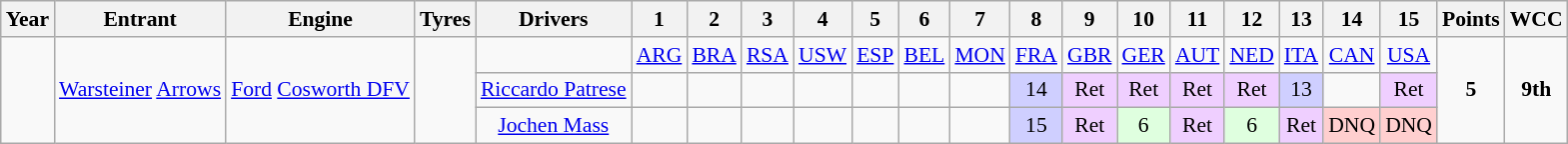<table class="wikitable" style="text-align:center; font-size:90%">
<tr>
<th>Year</th>
<th>Entrant</th>
<th>Engine</th>
<th>Tyres</th>
<th>Drivers</th>
<th>1</th>
<th>2</th>
<th>3</th>
<th>4</th>
<th>5</th>
<th>6</th>
<th>7</th>
<th>8</th>
<th>9</th>
<th>10</th>
<th>11</th>
<th>12</th>
<th>13</th>
<th>14</th>
<th>15</th>
<th>Points</th>
<th>WCC</th>
</tr>
<tr>
<td rowspan="3"></td>
<td rowspan="3"><a href='#'>Warsteiner</a> <a href='#'>Arrows</a></td>
<td rowspan="3"><a href='#'>Ford</a> <a href='#'>Cosworth DFV</a></td>
<td rowspan="3"></td>
<td></td>
<td><a href='#'>ARG</a></td>
<td><a href='#'>BRA</a></td>
<td><a href='#'>RSA</a></td>
<td><a href='#'>USW</a></td>
<td><a href='#'>ESP</a></td>
<td><a href='#'>BEL</a></td>
<td><a href='#'>MON</a></td>
<td><a href='#'>FRA</a></td>
<td><a href='#'>GBR</a></td>
<td><a href='#'>GER</a></td>
<td><a href='#'>AUT</a></td>
<td><a href='#'>NED</a></td>
<td><a href='#'>ITA</a></td>
<td><a href='#'>CAN</a></td>
<td><a href='#'>USA</a></td>
<td rowspan="3"><strong>5</strong></td>
<td rowspan="3"><strong>9th</strong></td>
</tr>
<tr>
<td><a href='#'>Riccardo Patrese</a></td>
<td></td>
<td></td>
<td></td>
<td></td>
<td></td>
<td></td>
<td></td>
<td style="background:#CFCFFF;">14</td>
<td style="background:#EFCFFF;">Ret</td>
<td style="background:#EFCFFF;">Ret</td>
<td style="background:#EFCFFF;">Ret</td>
<td style="background:#EFCFFF;">Ret</td>
<td style="background:#CFCFFF;">13</td>
<td></td>
<td style="background:#EFCFFF;">Ret</td>
</tr>
<tr>
<td><a href='#'>Jochen Mass</a></td>
<td></td>
<td></td>
<td></td>
<td></td>
<td></td>
<td></td>
<td></td>
<td style="background:#CFCFFF;">15</td>
<td style="background:#EFCFFF;">Ret</td>
<td style="background:#DFFFDF;">6</td>
<td style="background:#EFCFFF;">Ret</td>
<td style="background:#DFFFDF;">6</td>
<td style="background:#EFCFFF;">Ret</td>
<td style="background:#FFCFCF;">DNQ</td>
<td style="background:#FFCFCF;">DNQ</td>
</tr>
</table>
